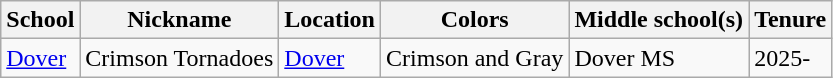<table class="wikitable">
<tr>
<th>School</th>
<th>Nickname</th>
<th>Location</th>
<th>Colors</th>
<th>Middle school(s)</th>
<th>Tenure</th>
</tr>
<tr>
<td><a href='#'>Dover</a></td>
<td>Crimson Tornadoes</td>
<td><a href='#'>Dover</a></td>
<td>Crimson and Gray<br> </td>
<td>Dover MS</td>
<td>2025-</td>
</tr>
</table>
